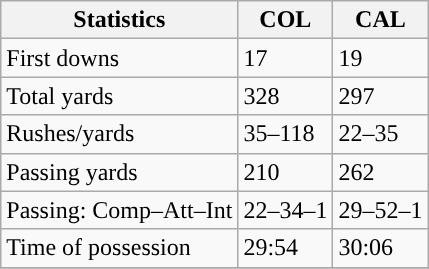<table class="wikitable" style="float: left;">
<tr>
<th>Statistics</th>
<th>COL</th>
<th>CAL</th>
</tr>
<tr>
<td>First downs</td>
<td>17</td>
<td>19</td>
</tr>
<tr>
<td>Total yards</td>
<td>328</td>
<td>297</td>
</tr>
<tr>
<td>Rushes/yards</td>
<td>35–118</td>
<td>22–35</td>
</tr>
<tr>
<td>Passing yards</td>
<td>210</td>
<td>262</td>
</tr>
<tr>
<td>Passing: Comp–Att–Int</td>
<td>22–34–1</td>
<td>29–52–1</td>
</tr>
<tr>
<td>Time of possession</td>
<td>29:54</td>
<td>30:06</td>
</tr>
<tr>
</tr>
</table>
